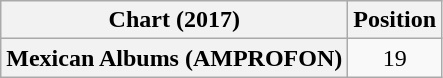<table class="wikitable plainrowheaders" style="text-align:center">
<tr>
<th>Chart (2017)</th>
<th>Position</th>
</tr>
<tr>
<th scope="row">Mexican Albums (AMPROFON)</th>
<td>19</td>
</tr>
</table>
